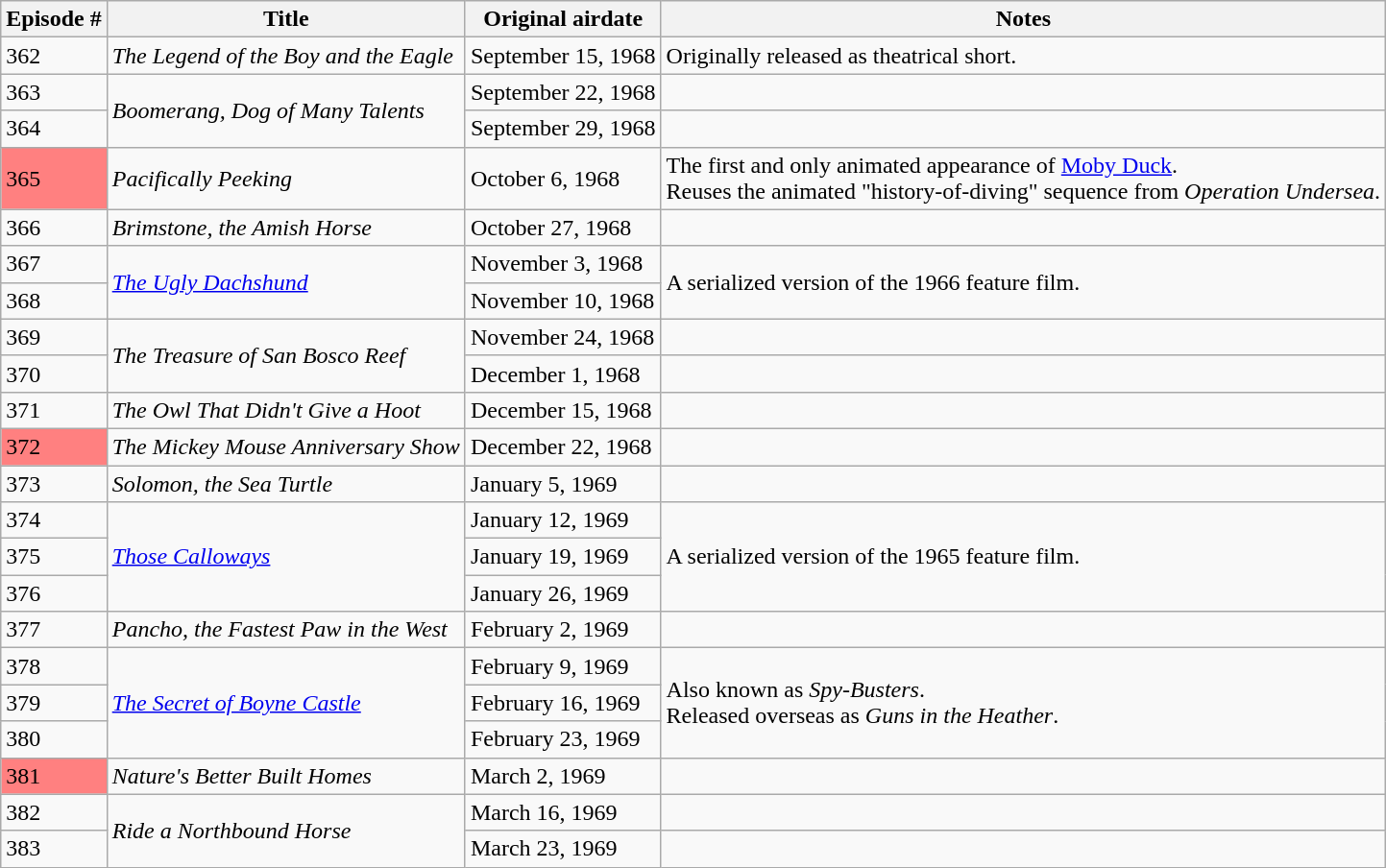<table class="wikitable sortable">
<tr>
<th>Episode #</th>
<th>Title</th>
<th>Original airdate</th>
<th>Notes</th>
</tr>
<tr>
<td>362</td>
<td><em>The Legend of the Boy and the Eagle</em></td>
<td>September 15, 1968</td>
<td>Originally released as theatrical short.</td>
</tr>
<tr>
<td>363</td>
<td rowspan="2"><em>Boomerang, Dog of Many Talents</em></td>
<td>September 22, 1968</td>
<td></td>
</tr>
<tr>
<td>364</td>
<td>September 29, 1968</td>
<td></td>
</tr>
<tr>
<td style="background:#ff8080;">365</td>
<td><em>Pacifically Peeking</em></td>
<td>October 6, 1968</td>
<td>The first and only animated appearance of <a href='#'>Moby Duck</a>.<br>Reuses the animated "history-of-diving" sequence from <em>Operation Undersea</em>.</td>
</tr>
<tr>
<td>366</td>
<td><em>Brimstone, the Amish Horse</em></td>
<td>October 27, 1968</td>
<td></td>
</tr>
<tr>
<td>367</td>
<td rowspan="2"><em><a href='#'>The Ugly Dachshund</a></em></td>
<td>November 3, 1968</td>
<td rowspan="2">A serialized version of the 1966 feature film.</td>
</tr>
<tr>
<td>368</td>
<td>November 10, 1968</td>
</tr>
<tr>
<td>369</td>
<td rowspan="2"><em>The Treasure of San Bosco Reef</em></td>
<td>November 24, 1968</td>
<td></td>
</tr>
<tr>
<td>370</td>
<td>December 1, 1968</td>
<td></td>
</tr>
<tr>
<td>371</td>
<td><em>The Owl That Didn't Give a Hoot</em></td>
<td>December 15, 1968</td>
<td></td>
</tr>
<tr>
<td style="background:#ff8080;">372</td>
<td><em>The Mickey Mouse Anniversary Show</em></td>
<td>December 22, 1968</td>
<td></td>
</tr>
<tr>
<td>373</td>
<td><em>Solomon, the Sea Turtle</em></td>
<td>January 5, 1969</td>
<td></td>
</tr>
<tr>
<td>374</td>
<td rowspan="3"><em><a href='#'>Those Calloways</a></em></td>
<td>January 12, 1969</td>
<td rowspan="3">A serialized version of the 1965 feature film.</td>
</tr>
<tr>
<td>375</td>
<td>January 19, 1969</td>
</tr>
<tr>
<td>376</td>
<td>January 26, 1969</td>
</tr>
<tr>
<td>377</td>
<td><em>Pancho, the Fastest Paw in the West</em></td>
<td>February 2, 1969</td>
<td></td>
</tr>
<tr>
<td>378</td>
<td rowspan="3"><em><a href='#'>The Secret of Boyne Castle</a></em></td>
<td>February 9, 1969</td>
<td rowspan="3">Also known as <em>Spy-Busters</em>.<br>Released overseas as <em>Guns in the Heather</em>.</td>
</tr>
<tr>
<td>379</td>
<td>February 16, 1969</td>
</tr>
<tr>
<td>380</td>
<td>February 23, 1969</td>
</tr>
<tr>
<td style="background:#ff8080;">381</td>
<td><em>Nature's Better Built Homes</em></td>
<td>March 2, 1969</td>
<td></td>
</tr>
<tr>
<td>382</td>
<td rowspan="2"><em>Ride a Northbound Horse</em></td>
<td>March 16, 1969</td>
<td></td>
</tr>
<tr>
<td>383</td>
<td>March 23, 1969</td>
<td></td>
</tr>
</table>
